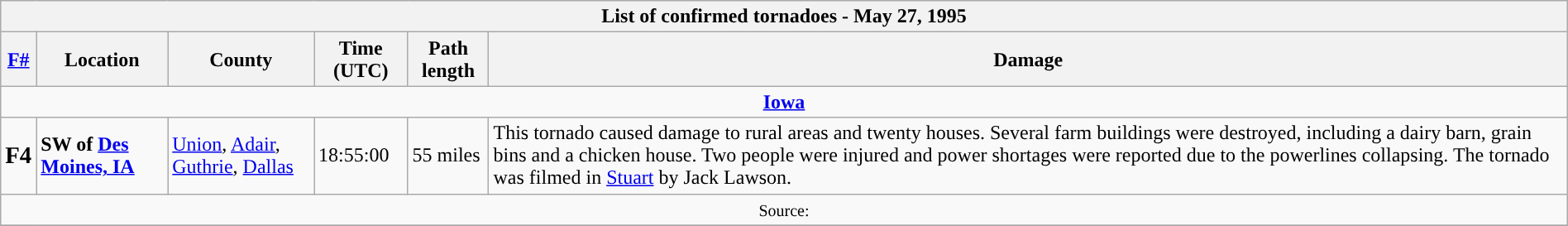<table class="wikitable collapsible" width="100%">
<tr>
<th colspan="6">List of confirmed tornadoes - May 27, 1995</th>
</tr>
<tr>
<th><a href='#'>F#</a></th>
<th>Location</th>
<th>County</th>
<th>Time (UTC)</th>
<th>Path length</th>
<th>Damage</th>
</tr>
<tr>
<td colspan="7" align=center><strong><a href='#'>Iowa</a></strong></td>
</tr>
<tr>
<td><big><strong>F4</strong></big></td>
<td><strong>SW of <a href='#'>Des Moines, IA</a></strong></td>
<td><a href='#'>Union</a>, <a href='#'>Adair</a>, <a href='#'>Guthrie</a>, <a href='#'>Dallas</a></td>
<td>18:55:00</td>
<td>55 miles</td>
<td>This tornado caused damage to rural areas and twenty houses. Several farm buildings were destroyed, including a dairy barn, grain bins and a chicken house. Two people were injured and power shortages were reported due to the powerlines collapsing. The tornado was filmed in <a href='#'>Stuart</a> by Jack Lawson.</td>
</tr>
<tr>
<td colspan="7" align=center><small>Source:  </small></td>
</tr>
<tr>
</tr>
</table>
